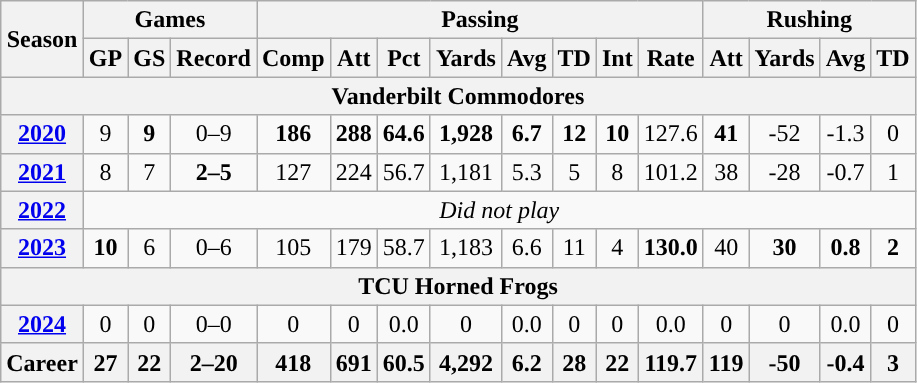<table class="wikitable" style="text-align:center;">
<tr>
<th rowspan="2">Season</th>
<th colspan="3">Games</th>
<th colspan="8">Passing</th>
<th colspan="5">Rushing</th>
</tr>
<tr>
<th>GP</th>
<th>GS</th>
<th>Record</th>
<th>Comp</th>
<th>Att</th>
<th>Pct</th>
<th>Yards</th>
<th>Avg</th>
<th>TD</th>
<th>Int</th>
<th>Rate</th>
<th>Att</th>
<th>Yards</th>
<th>Avg</th>
<th>TD</th>
</tr>
<tr>
<th colspan="16">Vanderbilt Commodores</th>
</tr>
<tr>
<th><a href='#'>2020</a></th>
<td>9</td>
<td><strong>9</strong></td>
<td>0–9</td>
<td><strong>186</strong></td>
<td><strong>288</strong></td>
<td><strong>64.6</strong></td>
<td><strong>1,928</strong></td>
<td><strong>6.7</strong></td>
<td><strong>12</strong></td>
<td><strong>10</strong></td>
<td>127.6</td>
<td><strong>41</strong></td>
<td>-52</td>
<td>-1.3</td>
<td>0</td>
</tr>
<tr>
<th><a href='#'>2021</a></th>
<td>8</td>
<td>7</td>
<td><strong>2–5</strong></td>
<td>127</td>
<td>224</td>
<td>56.7</td>
<td>1,181</td>
<td>5.3</td>
<td>5</td>
<td>8</td>
<td>101.2</td>
<td>38</td>
<td>-28</td>
<td>-0.7</td>
<td>1</td>
</tr>
<tr>
<th><a href='#'>2022</a></th>
<td colspan="15"><em>Did not play</em></td>
</tr>
<tr>
<th><a href='#'>2023</a></th>
<td><strong>10</strong></td>
<td>6</td>
<td>0–6</td>
<td>105</td>
<td>179</td>
<td>58.7</td>
<td>1,183</td>
<td>6.6</td>
<td>11</td>
<td>4</td>
<td><strong>130.0</strong></td>
<td>40</td>
<td><strong>30</strong></td>
<td><strong>0.8</strong></td>
<td><strong>2</strong></td>
</tr>
<tr>
<th colspan="16">TCU Horned Frogs</th>
</tr>
<tr>
<th><a href='#'>2024</a></th>
<td>0</td>
<td>0</td>
<td>0–0</td>
<td>0</td>
<td>0</td>
<td>0.0</td>
<td>0</td>
<td>0.0</td>
<td>0</td>
<td>0</td>
<td>0.0</td>
<td>0</td>
<td>0</td>
<td>0.0</td>
<td>0</td>
</tr>
<tr>
<th>Career</th>
<th>27</th>
<th>22</th>
<th>2–20</th>
<th>418</th>
<th>691</th>
<th>60.5</th>
<th>4,292</th>
<th>6.2</th>
<th>28</th>
<th>22</th>
<th>119.7</th>
<th>119</th>
<th>-50</th>
<th>-0.4</th>
<th>3</th>
</tr>
</table>
